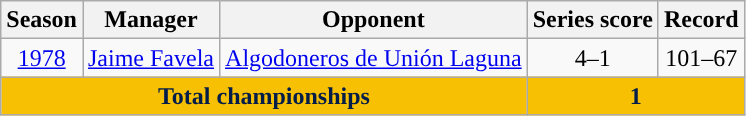<table class="wikitable plainrowheaders sortable" style="text-align:center;">
<tr>
<th scope="col">Season</th>
<th scope="col">Manager</th>
<th scope="col">Opponent</th>
<th scope="col">Series score</th>
<th scope="col">Record</th>
</tr>
<tr>
<td><a href='#'>1978</a></td>
<td><a href='#'>Jaime Favela</a></td>
<td><a href='#'>Algodoneros de Unión Laguna</a></td>
<td>4–1</td>
<td>101–67</td>
</tr>
<tr style="text-align:center; background-color:#F7C003; color:#021D49;">
<td colspan="3"><strong>Total championships</strong></td>
<td colspan="2"><strong>1</strong></td>
</tr>
</table>
